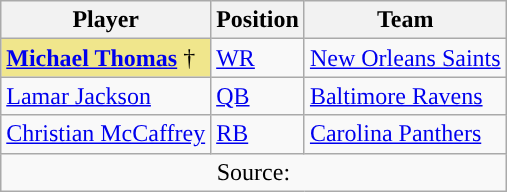<table class="wikitable sortable">
<tr>
<th>Player</th>
<th>Position</th>
<th>Team</th>
</tr>
<tr>
<td style="background-color:Khaki; border:1px solid #aaaaaa"><strong><a href='#'>Michael Thomas</a></strong> †</td>
<td><a href='#'>WR</a></td>
<td><a href='#'>New Orleans Saints</a></td>
</tr>
<tr>
<td><a href='#'>Lamar Jackson</a></td>
<td><a href='#'>QB</a></td>
<td><a href='#'>Baltimore Ravens</a></td>
</tr>
<tr>
<td><a href='#'>Christian McCaffrey</a></td>
<td><a href='#'>RB</a></td>
<td><a href='#'>Carolina Panthers</a></td>
</tr>
<tr>
<td colspan="3" style="text-align:center;">Source:</td>
</tr>
</table>
